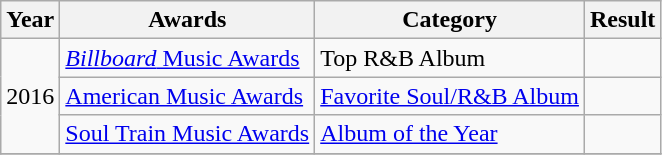<table class="wikitable">
<tr>
<th>Year</th>
<th>Awards</th>
<th>Category</th>
<th>Result</th>
</tr>
<tr>
<td rowspan="3">2016</td>
<td><a href='#'><em>Billboard</em> Music Awards</a></td>
<td>Top R&B Album</td>
<td></td>
</tr>
<tr>
<td><a href='#'>American Music Awards</a></td>
<td><a href='#'>Favorite Soul/R&B Album</a></td>
<td></td>
</tr>
<tr>
<td><a href='#'>Soul Train Music Awards</a></td>
<td><a href='#'>Album of the Year</a></td>
<td></td>
</tr>
<tr>
</tr>
</table>
